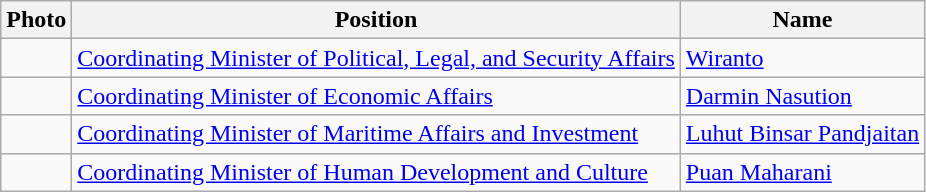<table class=wikitable>
<tr>
<th>Photo</th>
<th>Position</th>
<th>Name</th>
</tr>
<tr>
<td></td>
<td><a href='#'>Coordinating Minister of Political, Legal, and Security Affairs</a></td>
<td><a href='#'>Wiranto</a></td>
</tr>
<tr>
<td></td>
<td><a href='#'>Coordinating Minister of Economic Affairs</a></td>
<td><a href='#'>Darmin Nasution</a></td>
</tr>
<tr>
<td></td>
<td><a href='#'>Coordinating Minister of Maritime Affairs and Investment</a></td>
<td><a href='#'>Luhut Binsar Pandjaitan</a></td>
</tr>
<tr>
<td></td>
<td><a href='#'>Coordinating Minister of Human Development and Culture</a></td>
<td><a href='#'>Puan Maharani</a></td>
</tr>
</table>
